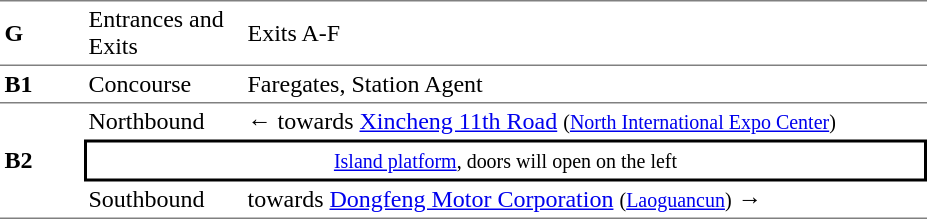<table table border=0 cellspacing=0 cellpadding=3>
<tr>
<td style="border-top:solid 1px gray;border-bottom:solid 1px gray;" width=50><strong>G</strong></td>
<td style="border-top:solid 1px gray;border-bottom:solid 1px gray;" width=100>Entrances and Exits</td>
<td style="border-top:solid 1px gray;border-bottom:solid 1px gray;" width=450>Exits A-F</td>
</tr>
<tr>
<td style="border-top:solid 0px gray;border-bottom:solid 1px gray;" width=50><strong>B1</strong></td>
<td style="border-top:solid 0px gray;border-bottom:solid 1px gray;" width=100>Concourse</td>
<td style="border-top:solid 0px gray;border-bottom:solid 1px gray;" width=450>Faregates, Station Agent</td>
</tr>
<tr>
<td style="border-bottom:solid 1px gray;" rowspan=3><strong>B2</strong></td>
<td>Northbound</td>
<td>←  towards <a href='#'>Xincheng 11th Road</a> <small>(<a href='#'>North International Expo Center</a>)</small></td>
</tr>
<tr>
<td style="border-right:solid 2px black;border-left:solid 2px black;border-top:solid 2px black;border-bottom:solid 2px black;text-align:center;" colspan=2><small><a href='#'>Island platform</a>, doors will open on the left</small></td>
</tr>
<tr>
<td style="border-bottom:solid 1px gray;">Southbound</td>
<td style="border-bottom:solid 1px gray;"> towards <a href='#'>Dongfeng Motor Corporation</a> <small>(<a href='#'>Laoguancun</a>)</small> →</td>
</tr>
</table>
